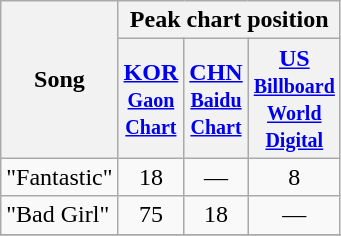<table class="wikitable sortable" style="text-align:center;">
<tr>
<th rowspan="2">Song</th>
<th colspan="3">Peak chart position</th>
</tr>
<tr>
<th width="30"><a href='#'>KOR<br><small>Gaon Chart</small></a><br></th>
<th width="30"><a href='#'>CHN<br><small>Baidu Chart</small></a><br></th>
<th width="30"><a href='#'>US<br><small>Billboard World Digital</small></a><br></th>
</tr>
<tr>
<td align="left">"Fantastic"</td>
<td>18</td>
<td>—</td>
<td>8</td>
</tr>
<tr>
<td align="left">"Bad Girl"</td>
<td>75</td>
<td>18</td>
<td>—</td>
</tr>
<tr>
</tr>
</table>
